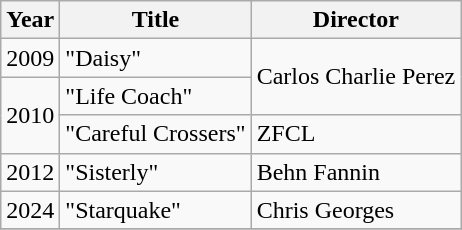<table class="wikitable">
<tr>
<th>Year</th>
<th>Title</th>
<th>Director</th>
</tr>
<tr>
<td>2009</td>
<td>"Daisy"</td>
<td rowspan="2">Carlos Charlie Perez</td>
</tr>
<tr>
<td rowspan="2">2010</td>
<td>"Life Coach"</td>
</tr>
<tr>
<td>"Careful Crossers"</td>
<td>ZFCL</td>
</tr>
<tr>
<td>2012</td>
<td>"Sisterly"</td>
<td>Behn Fannin</td>
</tr>
<tr>
<td>2024</td>
<td>"Starquake"</td>
<td>Chris Georges</td>
</tr>
<tr>
</tr>
</table>
